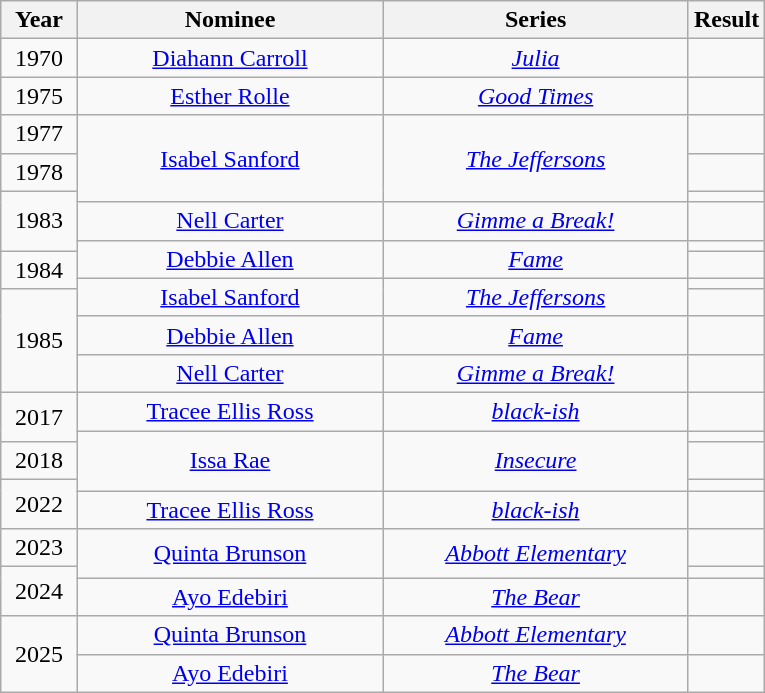<table class="wikitable" style="text-align: center">
<tr>
<th style="width:10%;">Year</th>
<th style="width:40%;">Nominee</th>
<th style="width:40%;">Series</th>
<th style="width:10%;">Result</th>
</tr>
<tr>
<td>1970</td>
<td><a href='#'>Diahann Carroll</a></td>
<td><em><a href='#'>Julia</a></em></td>
<td></td>
</tr>
<tr>
<td>1975</td>
<td><a href='#'>Esther Rolle</a></td>
<td><em><a href='#'>Good Times</a></em></td>
<td></td>
</tr>
<tr>
<td>1977</td>
<td rowspan="3"><a href='#'>Isabel Sanford</a></td>
<td rowspan="3"><em><a href='#'>The Jeffersons</a></em></td>
<td></td>
</tr>
<tr>
<td>1978</td>
<td></td>
</tr>
<tr>
<td rowspan="3">1983</td>
<td></td>
</tr>
<tr>
<td><a href='#'>Nell Carter</a></td>
<td><em><a href='#'>Gimme a Break!</a></em></td>
<td></td>
</tr>
<tr>
<td rowspan="2"><a href='#'>Debbie Allen</a></td>
<td rowspan="2"><em><a href='#'>Fame</a></em></td>
<td></td>
</tr>
<tr>
<td rowspan="2">1984</td>
<td></td>
</tr>
<tr>
<td rowspan="2"><a href='#'>Isabel Sanford</a></td>
<td rowspan="2"><em><a href='#'>The Jeffersons</a></em></td>
<td></td>
</tr>
<tr>
<td rowspan="3">1985</td>
<td></td>
</tr>
<tr>
<td><a href='#'>Debbie Allen</a></td>
<td><em><a href='#'>Fame</a></em></td>
<td></td>
</tr>
<tr>
<td><a href='#'>Nell Carter</a></td>
<td><em><a href='#'>Gimme a Break!</a></em></td>
<td></td>
</tr>
<tr>
<td rowspan="2">2017</td>
<td><a href='#'>Tracee Ellis Ross</a></td>
<td><em><a href='#'>black-ish</a></em></td>
<td></td>
</tr>
<tr>
<td rowspan="3"><a href='#'>Issa Rae</a></td>
<td rowspan="3"><em><a href='#'>Insecure</a></em></td>
<td></td>
</tr>
<tr>
<td>2018</td>
<td></td>
</tr>
<tr>
<td rowspan="2">2022</td>
<td></td>
</tr>
<tr>
<td><a href='#'>Tracee Ellis Ross</a></td>
<td><em><a href='#'>black-ish</a></em></td>
<td></td>
</tr>
<tr>
<td>2023</td>
<td rowspan="2"><a href='#'>Quinta Brunson</a></td>
<td rowspan="2"><em><a href='#'>Abbott Elementary</a></em></td>
<td></td>
</tr>
<tr>
<td rowspan="2">2024</td>
<td></td>
</tr>
<tr>
<td><a href='#'>Ayo Edebiri</a></td>
<td><em><a href='#'>The Bear</a></em></td>
<td></td>
</tr>
<tr>
<td rowspan="2">2025</td>
<td><a href='#'>Quinta Brunson</a></td>
<td><em><a href='#'>Abbott Elementary</a></em></td>
<td></td>
</tr>
<tr>
<td><a href='#'>Ayo Edebiri</a></td>
<td><em><a href='#'>The Bear</a></em></td>
<td></td>
</tr>
</table>
